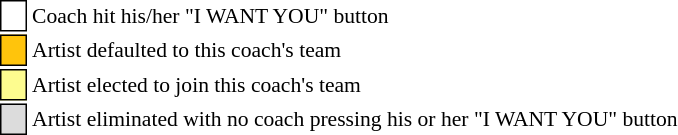<table class="toccolours" style="font-size: 90%; white-space: nowrap;">
<tr>
<td style="background:white; border:1px solid black;"> <strong></strong> </td>
<td>Coach hit his/her "I WANT YOU" button</td>
</tr>
<tr>
<td style="background:#ffc40c; border:1px solid black;">    </td>
<td>Artist defaulted to this coach's team</td>
</tr>
<tr>
<td style="background:#fdfc8f; border:1px solid black;">    </td>
<td style="padding-right: 8px">Artist elected to join this coach's team</td>
</tr>
<tr>
<td style="background:#dcdcdc; border:1px solid black;">    </td>
<td>Artist eliminated with no coach pressing his or her "I WANT YOU" button</td>
</tr>
</table>
